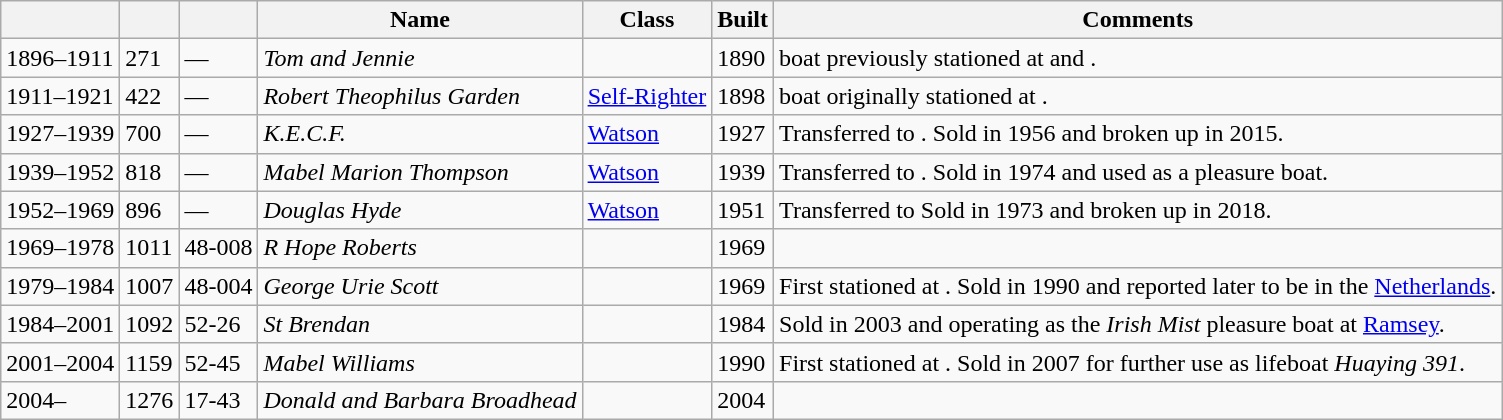<table class="wikitable sortable">
<tr>
<th></th>
<th></th>
<th></th>
<th>Name</th>
<th>Class</th>
<th>Built</th>
<th class=unsortable>Comments</th>
</tr>
<tr>
<td>1896–1911</td>
<td>271</td>
<td>—</td>
<td><em>Tom and Jennie</em></td>
<td></td>
<td>1890</td>
<td> boat previously stationed at  and .</td>
</tr>
<tr>
<td>1911–1921</td>
<td>422</td>
<td>—</td>
<td><em>Robert Theophilus Garden</em></td>
<td><a href='#'>Self-Righter</a></td>
<td>1898</td>
<td> boat originally stationed at .</td>
</tr>
<tr>
<td>1927–1939</td>
<td>700</td>
<td>—</td>
<td><em>K.E.C.F.</em> </td>
<td><a href='#'>Watson</a></td>
<td>1927</td>
<td>Transferred to . Sold in 1956 and broken up in 2015.</td>
</tr>
<tr>
<td>1939–1952</td>
<td>818</td>
<td>—</td>
<td><em>Mabel Marion Thompson</em></td>
<td><a href='#'>Watson</a></td>
<td>1939</td>
<td>Transferred to . Sold in 1974 and used as a pleasure boat.</td>
</tr>
<tr>
<td>1952–1969</td>
<td>896</td>
<td>—</td>
<td><em>Douglas Hyde</em> </td>
<td><a href='#'>Watson</a></td>
<td>1951</td>
<td>Transferred to  Sold in 1973 and broken up in 2018.</td>
</tr>
<tr>
<td>1969–1978</td>
<td>1011</td>
<td>48-008</td>
<td><em>R Hope Roberts</em> </td>
<td></td>
<td>1969</td>
<td></td>
</tr>
<tr>
<td>1979–1984</td>
<td>1007</td>
<td>48-004</td>
<td><em>George Urie Scott</em></td>
<td></td>
<td>1969</td>
<td>First stationed at . Sold in 1990 and reported later to be in the <a href='#'>Netherlands</a>.</td>
</tr>
<tr>
<td>1984–2001</td>
<td>1092</td>
<td>52-26</td>
<td><em>St Brendan</em></td>
<td></td>
<td>1984</td>
<td>Sold in 2003 and operating as the <em>Irish Mist</em> pleasure boat at <a href='#'>Ramsey</a>.</td>
</tr>
<tr>
<td>2001–2004</td>
<td>1159</td>
<td>52-45</td>
<td><em>Mabel Williams</em></td>
<td></td>
<td>1990</td>
<td>First stationed at . Sold in 2007 for further use as lifeboat <em>Huaying 391</em>.</td>
</tr>
<tr>
<td>2004–</td>
<td>1276</td>
<td>17-43</td>
<td><em>Donald and Barbara Broadhead</em></td>
<td></td>
<td>2004</td>
<td></td>
</tr>
</table>
